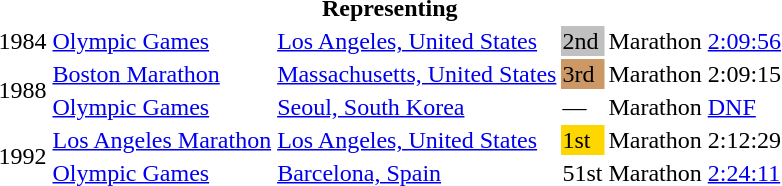<table>
<tr>
<th colspan="6">Representing </th>
</tr>
<tr>
<td>1984</td>
<td><a href='#'>Olympic Games</a></td>
<td><a href='#'>Los Angeles, United States</a></td>
<td bgcolor="silver">2nd</td>
<td>Marathon</td>
<td><a href='#'>2:09:56</a></td>
</tr>
<tr>
<td rowspan=2>1988</td>
<td><a href='#'>Boston Marathon</a></td>
<td><a href='#'>Massachusetts, United States</a></td>
<td bgcolor="cc9966">3rd</td>
<td>Marathon</td>
<td>2:09:15</td>
</tr>
<tr>
<td><a href='#'>Olympic Games</a></td>
<td><a href='#'>Seoul, South Korea</a></td>
<td>—</td>
<td>Marathon</td>
<td><a href='#'>DNF</a></td>
</tr>
<tr>
<td rowspan=2>1992</td>
<td><a href='#'>Los Angeles Marathon</a></td>
<td><a href='#'>Los Angeles, United States</a></td>
<td bgcolor=gold>1st</td>
<td>Marathon</td>
<td>2:12:29</td>
</tr>
<tr>
<td><a href='#'>Olympic Games</a></td>
<td><a href='#'>Barcelona, Spain</a></td>
<td>51st</td>
<td>Marathon</td>
<td><a href='#'>2:24:11</a></td>
</tr>
</table>
